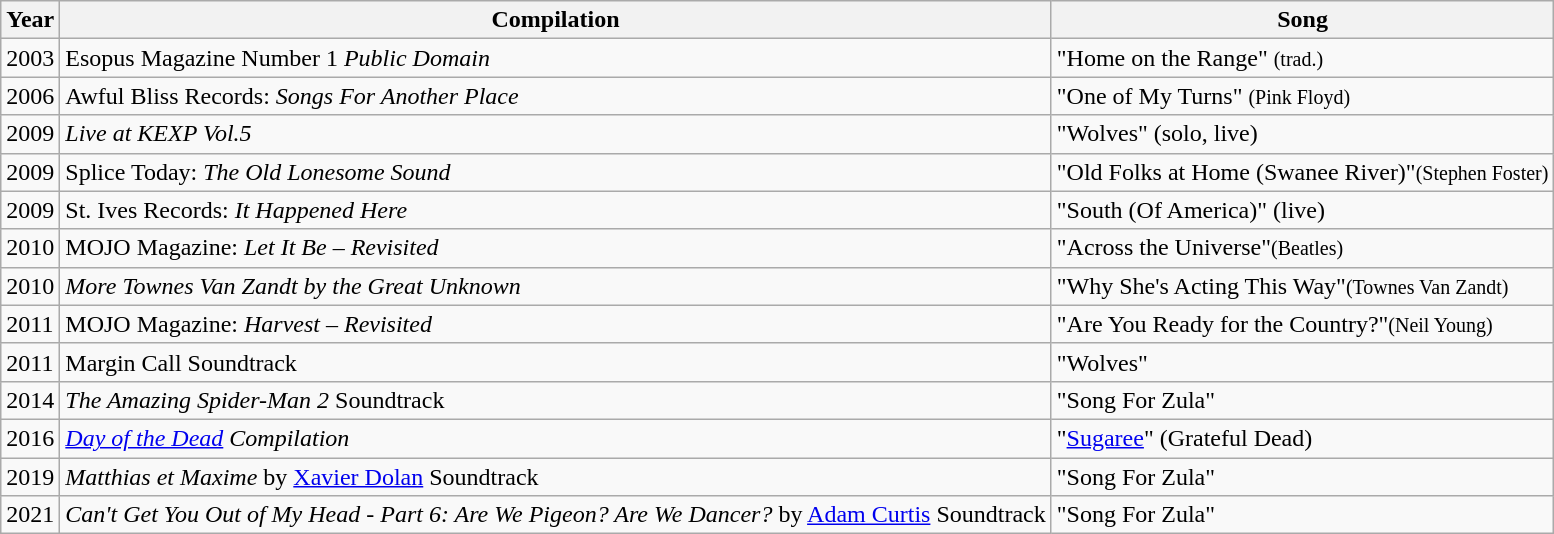<table class="wikitable">
<tr>
<th>Year</th>
<th>Compilation</th>
<th>Song</th>
</tr>
<tr>
<td>2003</td>
<td>Esopus Magazine Number 1 <em>Public Domain</em></td>
<td>"Home on the Range" <small>(trad.)</small></td>
</tr>
<tr>
<td>2006</td>
<td>Awful Bliss Records: <em>Songs For Another Place</em></td>
<td>"One of My Turns" <small>(Pink Floyd)</small></td>
</tr>
<tr>
<td>2009</td>
<td><em>Live at KEXP Vol.5</em></td>
<td>"Wolves" (solo, live)</td>
</tr>
<tr>
<td>2009</td>
<td>Splice Today: <em>The Old Lonesome Sound</em></td>
<td>"Old Folks at Home (Swanee River)"<small>(Stephen Foster)</small></td>
</tr>
<tr>
<td>2009</td>
<td>St. Ives Records: <em>It Happened Here</em></td>
<td>"South (Of America)" (live)</td>
</tr>
<tr>
<td>2010</td>
<td>MOJO Magazine: <em>Let It Be – Revisited</em></td>
<td>"Across the Universe"<small>(Beatles)</small></td>
</tr>
<tr>
<td>2010</td>
<td><em>More Townes Van Zandt by the Great Unknown</em></td>
<td>"Why She's Acting This Way"<small>(Townes Van Zandt)</small></td>
</tr>
<tr>
<td>2011</td>
<td>MOJO Magazine: <em>Harvest – Revisited</em></td>
<td>"Are You Ready for the Country?"<small>(Neil Young)</small></td>
</tr>
<tr>
<td>2011</td>
<td>Margin Call Soundtrack</td>
<td>"Wolves"</td>
</tr>
<tr>
<td>2014</td>
<td><em>The Amazing Spider-Man 2</em> Soundtrack</td>
<td>"Song For Zula"</td>
</tr>
<tr>
<td>2016</td>
<td><em><a href='#'>Day of the Dead</a> Compilation</em></td>
<td>"<a href='#'>Sugaree</a>" (Grateful Dead)</td>
</tr>
<tr>
<td>2019</td>
<td><em>Matthias et Maxime</em> by <a href='#'>Xavier Dolan</a> Soundtrack</td>
<td>"Song For Zula"</td>
</tr>
<tr>
<td>2021</td>
<td><em>Can't Get You Out of My Head - Part 6: Are We Pigeon? Are We Dancer?</em> by <a href='#'>Adam Curtis</a> Soundtrack</td>
<td>"Song For Zula"</td>
</tr>
</table>
